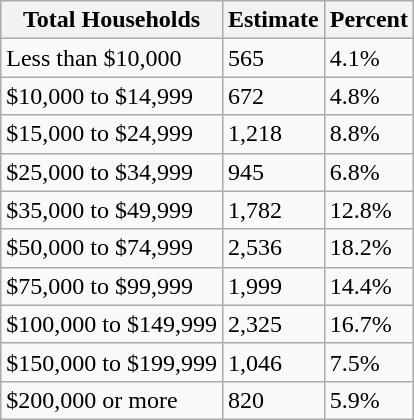<table class="wikitable">
<tr>
<th>Total Households</th>
<th>Estimate</th>
<th>Percent</th>
</tr>
<tr>
<td>Less than $10,000</td>
<td>565</td>
<td>4.1%</td>
</tr>
<tr>
<td>$10,000 to $14,999</td>
<td>672</td>
<td>4.8%</td>
</tr>
<tr>
<td>$15,000 to $24,999</td>
<td>1,218</td>
<td>8.8%</td>
</tr>
<tr>
<td>$25,000 to $34,999</td>
<td>945</td>
<td>6.8%</td>
</tr>
<tr>
<td>$35,000 to $49,999</td>
<td>1,782</td>
<td>12.8%</td>
</tr>
<tr>
<td>$50,000 to $74,999</td>
<td>2,536</td>
<td>18.2%</td>
</tr>
<tr>
<td>$75,000 to $99,999</td>
<td>1,999</td>
<td>14.4%</td>
</tr>
<tr>
<td>$100,000 to $149,999</td>
<td>2,325</td>
<td>16.7%</td>
</tr>
<tr>
<td>$150,000 to $199,999</td>
<td>1,046</td>
<td>7.5%</td>
</tr>
<tr>
<td>$200,000 or more</td>
<td>820</td>
<td>5.9%</td>
</tr>
</table>
